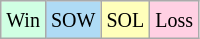<table class="wikitable">
<tr>
<td style="background-color: #d0ffe3;"><small>Win</small></td>
<td style="background-color: #AFDBF5;"><small>SOW</small></td>
<td style="background-color: #ffffbb;"><small>SOL</small></td>
<td style="background-color: #ffd0e3;"><small>Loss</small></td>
</tr>
</table>
